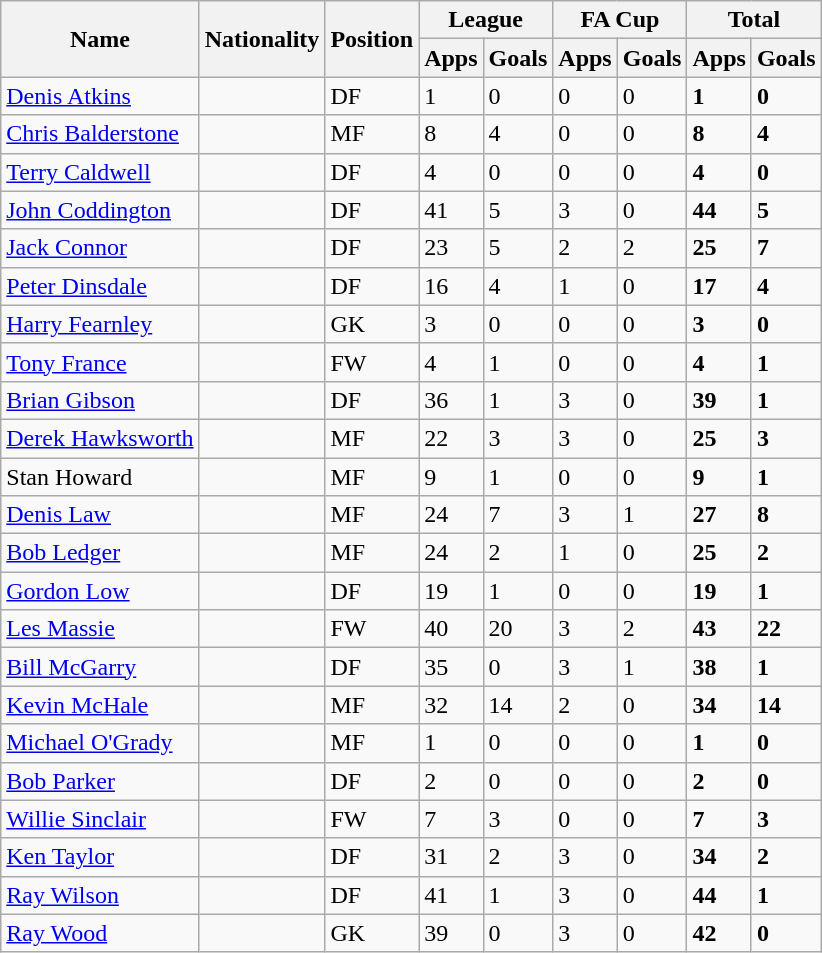<table class="wikitable sortable">
<tr>
<th scope=col rowspan=2>Name</th>
<th scope=col rowspan=2>Nationality</th>
<th scope=col rowspan=2>Position</th>
<th colspan=2>League</th>
<th colspan=2>FA Cup</th>
<th colspan=2>Total</th>
</tr>
<tr>
<th>Apps</th>
<th>Goals</th>
<th>Apps</th>
<th>Goals</th>
<th>Apps</th>
<th>Goals</th>
</tr>
<tr>
<td><a href='#'>Denis Atkins</a></td>
<td></td>
<td>DF</td>
<td>1</td>
<td>0</td>
<td>0</td>
<td>0</td>
<td><strong>1</strong></td>
<td><strong>0</strong></td>
</tr>
<tr>
<td><a href='#'>Chris Balderstone</a></td>
<td></td>
<td>MF</td>
<td>8</td>
<td>4</td>
<td>0</td>
<td>0</td>
<td><strong>8</strong></td>
<td><strong>4</strong></td>
</tr>
<tr>
<td><a href='#'>Terry Caldwell</a></td>
<td></td>
<td>DF</td>
<td>4</td>
<td>0</td>
<td>0</td>
<td>0</td>
<td><strong>4</strong></td>
<td><strong>0</strong></td>
</tr>
<tr>
<td><a href='#'>John Coddington</a></td>
<td></td>
<td>DF</td>
<td>41</td>
<td>5</td>
<td>3</td>
<td>0</td>
<td><strong>44</strong></td>
<td><strong>5</strong></td>
</tr>
<tr>
<td><a href='#'>Jack Connor</a></td>
<td></td>
<td>DF</td>
<td>23</td>
<td>5</td>
<td>2</td>
<td>2</td>
<td><strong>25</strong></td>
<td><strong>7</strong></td>
</tr>
<tr>
<td><a href='#'>Peter Dinsdale</a></td>
<td></td>
<td>DF</td>
<td>16</td>
<td>4</td>
<td>1</td>
<td>0</td>
<td><strong>17</strong></td>
<td><strong>4</strong></td>
</tr>
<tr>
<td><a href='#'>Harry Fearnley</a></td>
<td></td>
<td>GK</td>
<td>3</td>
<td>0</td>
<td>0</td>
<td>0</td>
<td><strong>3</strong></td>
<td><strong>0</strong></td>
</tr>
<tr>
<td><a href='#'>Tony France</a></td>
<td></td>
<td>FW</td>
<td>4</td>
<td>1</td>
<td>0</td>
<td>0</td>
<td><strong>4</strong></td>
<td><strong>1</strong></td>
</tr>
<tr>
<td><a href='#'>Brian Gibson</a></td>
<td></td>
<td>DF</td>
<td>36</td>
<td>1</td>
<td>3</td>
<td>0</td>
<td><strong>39</strong></td>
<td><strong>1</strong></td>
</tr>
<tr>
<td><a href='#'>Derek Hawksworth</a></td>
<td></td>
<td>MF</td>
<td>22</td>
<td>3</td>
<td>3</td>
<td>0</td>
<td><strong>25</strong></td>
<td><strong>3</strong></td>
</tr>
<tr>
<td>Stan Howard</td>
<td></td>
<td>MF</td>
<td>9</td>
<td>1</td>
<td>0</td>
<td>0</td>
<td><strong>9</strong></td>
<td><strong>1</strong></td>
</tr>
<tr>
<td><a href='#'>Denis Law</a></td>
<td></td>
<td>MF</td>
<td>24</td>
<td>7</td>
<td>3</td>
<td>1</td>
<td><strong>27</strong></td>
<td><strong>8</strong></td>
</tr>
<tr>
<td><a href='#'>Bob Ledger</a></td>
<td></td>
<td>MF</td>
<td>24</td>
<td>2</td>
<td>1</td>
<td>0</td>
<td><strong>25</strong></td>
<td><strong>2</strong></td>
</tr>
<tr>
<td><a href='#'>Gordon Low</a></td>
<td></td>
<td>DF</td>
<td>19</td>
<td>1</td>
<td>0</td>
<td>0</td>
<td><strong>19</strong></td>
<td><strong>1</strong></td>
</tr>
<tr>
<td><a href='#'>Les Massie</a></td>
<td></td>
<td>FW</td>
<td>40</td>
<td>20</td>
<td>3</td>
<td>2</td>
<td><strong>43</strong></td>
<td><strong>22</strong></td>
</tr>
<tr>
<td><a href='#'>Bill McGarry</a></td>
<td></td>
<td>DF</td>
<td>35</td>
<td>0</td>
<td>3</td>
<td>1</td>
<td><strong>38</strong></td>
<td><strong>1</strong></td>
</tr>
<tr>
<td><a href='#'>Kevin McHale</a></td>
<td></td>
<td>MF</td>
<td>32</td>
<td>14</td>
<td>2</td>
<td>0</td>
<td><strong>34</strong></td>
<td><strong>14</strong></td>
</tr>
<tr>
<td><a href='#'>Michael O'Grady</a></td>
<td></td>
<td>MF</td>
<td>1</td>
<td>0</td>
<td>0</td>
<td>0</td>
<td><strong>1</strong></td>
<td><strong>0</strong></td>
</tr>
<tr>
<td><a href='#'>Bob Parker</a></td>
<td></td>
<td>DF</td>
<td>2</td>
<td>0</td>
<td>0</td>
<td>0</td>
<td><strong>2</strong></td>
<td><strong>0</strong></td>
</tr>
<tr>
<td><a href='#'>Willie Sinclair</a></td>
<td></td>
<td>FW</td>
<td>7</td>
<td>3</td>
<td>0</td>
<td>0</td>
<td><strong>7</strong></td>
<td><strong>3</strong></td>
</tr>
<tr>
<td><a href='#'>Ken Taylor</a></td>
<td></td>
<td>DF</td>
<td>31</td>
<td>2</td>
<td>3</td>
<td>0</td>
<td><strong>34</strong></td>
<td><strong>2</strong></td>
</tr>
<tr>
<td><a href='#'>Ray Wilson</a></td>
<td></td>
<td>DF</td>
<td>41</td>
<td>1</td>
<td>3</td>
<td>0</td>
<td><strong>44</strong></td>
<td><strong>1</strong></td>
</tr>
<tr>
<td><a href='#'>Ray Wood</a></td>
<td></td>
<td>GK</td>
<td>39</td>
<td>0</td>
<td>3</td>
<td>0</td>
<td><strong>42</strong></td>
<td><strong>0</strong></td>
</tr>
</table>
